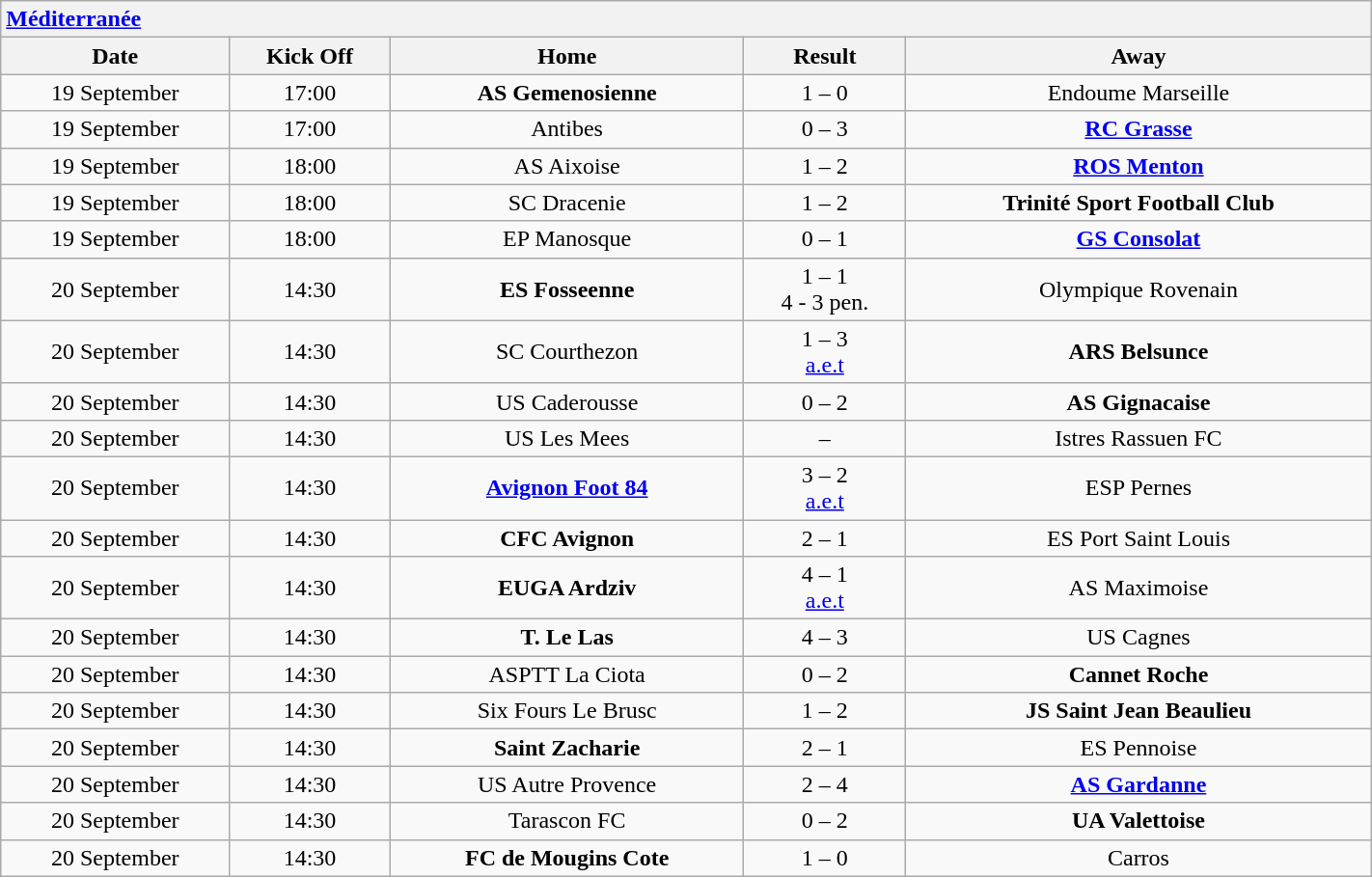<table class="wikitable collapsible collapsed" style="font-size: 100%; margin:0px;" width="75%">
<tr>
<th colspan="7" style="text-align:left;"> <a href='#'>Méditerranée</a></th>
</tr>
<tr>
<th><strong>Date</strong></th>
<th><strong>Kick Off</strong></th>
<th><strong>Home</strong></th>
<th><strong>Result</strong></th>
<th><strong>Away</strong></th>
</tr>
<tr>
<td align=center>19 September</td>
<td align=center>17:00</td>
<td align=center><strong>AS Gemenosienne</strong></td>
<td align=center>1 – 0</td>
<td align=center>Endoume Marseille</td>
</tr>
<tr>
<td align=center>19 September</td>
<td align=center>17:00</td>
<td align=center>Antibes</td>
<td align=center>0 – 3</td>
<td align=center><strong><a href='#'>RC Grasse</a></strong></td>
</tr>
<tr>
<td align=center>19 September</td>
<td align=center>18:00</td>
<td align=center>AS Aixoise</td>
<td align=center>1 – 2</td>
<td align=center><strong><a href='#'>ROS Menton</a></strong></td>
</tr>
<tr>
<td align=center>19 September</td>
<td align=center>18:00</td>
<td align=center>SC Dracenie</td>
<td align=center>1 – 2</td>
<td align=center><strong>Trinité Sport Football Club</strong></td>
</tr>
<tr>
<td align=center>19 September</td>
<td align=center>18:00</td>
<td align=center>EP Manosque</td>
<td align=center>0 – 1</td>
<td align=center><strong><a href='#'>GS Consolat</a></strong></td>
</tr>
<tr>
<td align=center>20 September</td>
<td align=center>14:30</td>
<td align=center><strong>ES Fosseenne</strong></td>
<td align=center>1 – 1 <br> 4 - 3 pen.</td>
<td align=center>Olympique Rovenain</td>
</tr>
<tr>
<td align=center>20 September</td>
<td align=center>14:30</td>
<td align=center>SC Courthezon</td>
<td align=center>1 – 3 <br> <a href='#'>a.e.t</a></td>
<td align=center><strong>ARS Belsunce</strong></td>
</tr>
<tr>
<td align=center>20 September</td>
<td align=center>14:30</td>
<td align=center>US Caderousse</td>
<td align=center>0 – 2</td>
<td align=center><strong>AS Gignacaise</strong></td>
</tr>
<tr>
<td align=center>20 September</td>
<td align=center>14:30</td>
<td align=center>US Les Mees</td>
<td align=center>–</td>
<td align=center>Istres Rassuen FC</td>
</tr>
<tr>
<td align=center>20 September</td>
<td align=center>14:30</td>
<td align=center><strong><a href='#'>Avignon Foot 84</a></strong></td>
<td align=center>3 – 2 <br> <a href='#'>a.e.t</a></td>
<td align=center>ESP Pernes</td>
</tr>
<tr>
<td align=center>20 September</td>
<td align=center>14:30</td>
<td align=center><strong>CFC Avignon</strong></td>
<td align=center>2 – 1</td>
<td align=center>ES Port Saint Louis</td>
</tr>
<tr>
<td align=center>20 September</td>
<td align=center>14:30</td>
<td align=center><strong>EUGA Ardziv</strong></td>
<td align=center>4 – 1 <br> <a href='#'>a.e.t</a></td>
<td align=center>AS Maximoise</td>
</tr>
<tr>
<td align=center>20 September</td>
<td align=center>14:30</td>
<td align=center><strong>T. Le Las</strong></td>
<td align=center>4 – 3</td>
<td align=center>US Cagnes</td>
</tr>
<tr>
<td align=center>20 September</td>
<td align=center>14:30</td>
<td align=center>ASPTT La Ciota</td>
<td align=center>0 – 2</td>
<td align=center><strong>Cannet Roche</strong></td>
</tr>
<tr>
<td align=center>20 September</td>
<td align=center>14:30</td>
<td align=center>Six Fours Le Brusc</td>
<td align=center>1 – 2</td>
<td align=center><strong>JS Saint Jean Beaulieu</strong></td>
</tr>
<tr>
<td align=center>20 September</td>
<td align=center>14:30</td>
<td align=center><strong>Saint Zacharie</strong></td>
<td align=center>2 – 1</td>
<td align=center>ES Pennoise</td>
</tr>
<tr>
<td align=center>20 September</td>
<td align=center>14:30</td>
<td align=center>US Autre Provence</td>
<td align=center>2 – 4</td>
<td align=center><strong><a href='#'>AS Gardanne</a></strong></td>
</tr>
<tr>
<td align=center>20 September</td>
<td align=center>14:30</td>
<td align=center>Tarascon FC</td>
<td align=center>0 – 2</td>
<td align=center><strong>UA Valettoise</strong></td>
</tr>
<tr>
<td align=center>20 September</td>
<td align=center>14:30</td>
<td align=center><strong>FC de Mougins Cote</strong></td>
<td align=center>1 – 0</td>
<td align=center>Carros</td>
</tr>
</table>
